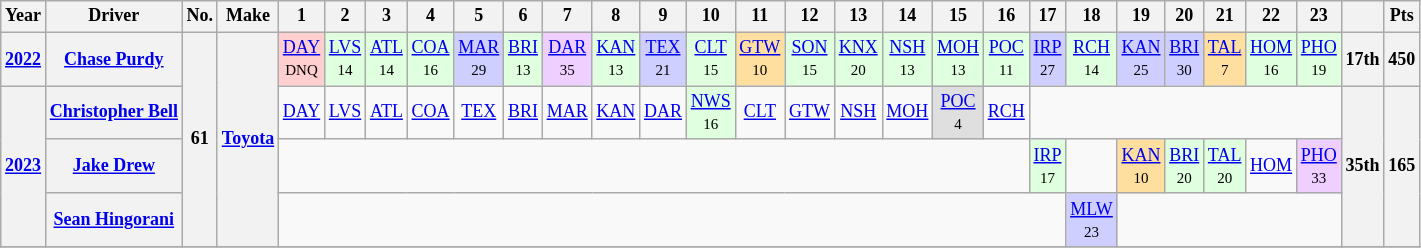<table class="wikitable" style="text-align:center; font-size:75%">
<tr>
<th>Year</th>
<th>Driver</th>
<th>No.</th>
<th>Make</th>
<th>1</th>
<th>2</th>
<th>3</th>
<th>4</th>
<th>5</th>
<th>6</th>
<th>7</th>
<th>8</th>
<th>9</th>
<th>10</th>
<th>11</th>
<th>12</th>
<th>13</th>
<th>14</th>
<th>15</th>
<th>16</th>
<th>17</th>
<th>18</th>
<th>19</th>
<th>20</th>
<th>21</th>
<th>22</th>
<th>23</th>
<th></th>
<th>Pts</th>
</tr>
<tr>
<th><a href='#'>2022</a></th>
<th><a href='#'>Chase Purdy</a></th>
<th rowspan=4>61</th>
<th rowspan=4><a href='#'>Toyota</a></th>
<td style="background:#FFCFCF;"><a href='#'>DAY</a><br><small>DNQ</small></td>
<td style="background:#DFFFDF;"><a href='#'>LVS</a><br><small>14</small></td>
<td style="background:#DFFFDF;"><a href='#'>ATL</a><br><small>14</small></td>
<td style="background:#DFFFDF;"><a href='#'>COA</a><br><small>16</small></td>
<td style="background:#CFCFFF;"><a href='#'>MAR</a><br><small>29</small></td>
<td style="background:#DFFFDF;"><a href='#'>BRI</a><br><small>13</small></td>
<td style="background:#EFCFFF;"><a href='#'>DAR</a><br><small>35</small></td>
<td style="background:#DFFFDF;"><a href='#'>KAN</a><br><small>13</small></td>
<td style="background:#CFCFFF;"><a href='#'>TEX</a><br><small>21</small></td>
<td style="background:#DFFFDF;"><a href='#'>CLT</a><br><small>15</small></td>
<td style="background:#FFDF9F;"><a href='#'>GTW</a><br><small>10</small></td>
<td style="background:#DFFFDF;"><a href='#'>SON</a><br><small>15</small></td>
<td style="background:#DFFFDF;"><a href='#'>KNX</a><br><small>20</small></td>
<td style="background:#DFFFDF;"><a href='#'>NSH</a><br><small>13</small></td>
<td style="background:#DFFFDF;"><a href='#'>MOH</a><br><small>13</small></td>
<td style="background:#DFFFDF;"><a href='#'>POC</a><br><small>11</small></td>
<td style="background:#CFCFFF;"><a href='#'>IRP</a><br><small>27</small></td>
<td style="background:#DFFFDF;"><a href='#'>RCH</a><br><small>14</small></td>
<td style="background:#CFCFFF;"><a href='#'>KAN</a><br><small>25</small></td>
<td style="background:#CFCFFF;"><a href='#'>BRI</a><br><small>30</small></td>
<td style="background:#FFDF9F;"><a href='#'>TAL</a><br><small>7</small></td>
<td style="background:#DFFFDF;"><a href='#'>HOM</a><br><small>16</small></td>
<td style="background:#DFFFDF;"><a href='#'>PHO</a><br><small>19</small></td>
<th>17th</th>
<th>450</th>
</tr>
<tr>
<th rowspan=3><a href='#'>2023</a></th>
<th><a href='#'>Christopher Bell</a></th>
<td><a href='#'>DAY</a></td>
<td><a href='#'>LVS</a></td>
<td><a href='#'>ATL</a></td>
<td><a href='#'>COA</a></td>
<td><a href='#'>TEX</a></td>
<td><a href='#'>BRI</a></td>
<td><a href='#'>MAR</a></td>
<td><a href='#'>KAN</a></td>
<td><a href='#'>DAR</a></td>
<td style="background:#DFFFDF;"><a href='#'>NWS</a><br><small>16</small></td>
<td><a href='#'>CLT</a></td>
<td><a href='#'>GTW</a></td>
<td><a href='#'>NSH</a></td>
<td><a href='#'>MOH</a></td>
<td style="background:#DFDFDF;"><a href='#'>POC</a><br><small>4</small></td>
<td><a href='#'>RCH</a></td>
<td colspan=7></td>
<th rowspan=3>35th</th>
<th rowspan=3>165</th>
</tr>
<tr>
<th><a href='#'>Jake Drew</a></th>
<td colspan=16></td>
<td style="background:#DFFFDF;"><a href='#'>IRP</a><br><small>17</small></td>
<td></td>
<td style="background:#FFDF9F;"><a href='#'>KAN</a><br><small>10</small></td>
<td style="background:#DFFFDF;"><a href='#'>BRI</a><br><small>20</small></td>
<td style="background:#DFFFDF;"><a href='#'>TAL</a><br><small>20</small></td>
<td><a href='#'>HOM</a></td>
<td style="background:#EFCFFF;"><a href='#'>PHO</a><br><small>33</small></td>
</tr>
<tr>
<th><a href='#'>Sean Hingorani</a></th>
<td colspan=17></td>
<td style="background:#CFCFFF;"><a href='#'>MLW</a><br><small>23</small></td>
<td colspan="5"></td>
</tr>
<tr>
</tr>
</table>
